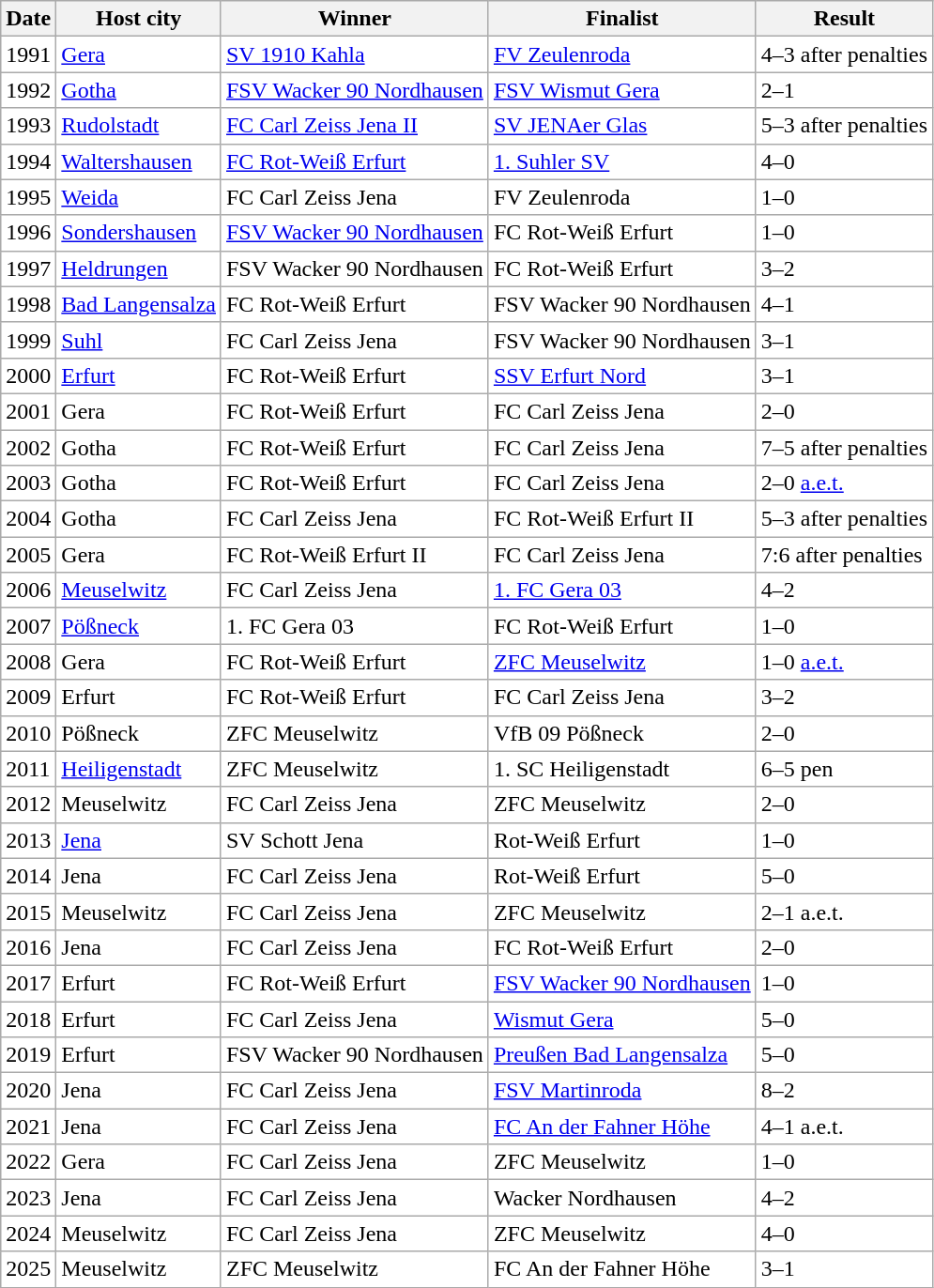<table class=wikitable>
<tr>
<th>Date</th>
<th>Host city</th>
<th>Winner</th>
<th>Finalist</th>
<th>Result</th>
</tr>
<tr bgcolor="#FFFFFF">
<td>1991</td>
<td><a href='#'>Gera</a></td>
<td><a href='#'>SV 1910 Kahla</a></td>
<td><a href='#'>FV Zeulenroda</a></td>
<td>4–3 after penalties</td>
</tr>
<tr bgcolor="#FFFFFF">
<td>1992</td>
<td><a href='#'>Gotha</a></td>
<td><a href='#'>FSV Wacker 90 Nordhausen</a></td>
<td><a href='#'>FSV Wismut Gera</a></td>
<td>2–1</td>
</tr>
<tr bgcolor="#FFFFFF">
<td>1993</td>
<td><a href='#'>Rudolstadt</a></td>
<td><a href='#'>FC Carl Zeiss Jena II</a></td>
<td><a href='#'>SV JENAer Glas</a></td>
<td>5–3 after penalties</td>
</tr>
<tr bgcolor="#FFFFFF">
<td>1994</td>
<td><a href='#'>Waltershausen</a></td>
<td><a href='#'>FC Rot-Weiß Erfurt</a></td>
<td><a href='#'>1. Suhler SV</a></td>
<td>4–0</td>
</tr>
<tr bgcolor="#FFFFFF">
<td>1995</td>
<td><a href='#'>Weida</a></td>
<td>FC Carl Zeiss Jena</td>
<td>FV Zeulenroda</td>
<td>1–0</td>
</tr>
<tr bgcolor="#FFFFFF">
<td>1996</td>
<td><a href='#'>Sondershausen</a></td>
<td><a href='#'>FSV Wacker 90 Nordhausen</a></td>
<td>FC Rot-Weiß Erfurt</td>
<td>1–0</td>
</tr>
<tr bgcolor="#FFFFFF">
<td>1997</td>
<td><a href='#'>Heldrungen</a></td>
<td>FSV Wacker 90 Nordhausen</td>
<td>FC Rot-Weiß Erfurt</td>
<td>3–2</td>
</tr>
<tr bgcolor="#FFFFFF">
<td>1998</td>
<td><a href='#'>Bad Langensalza</a></td>
<td>FC Rot-Weiß Erfurt</td>
<td>FSV Wacker 90 Nordhausen</td>
<td>4–1</td>
</tr>
<tr bgcolor="#FFFFFF">
<td>1999</td>
<td><a href='#'>Suhl</a></td>
<td>FC Carl Zeiss Jena</td>
<td>FSV Wacker 90 Nordhausen</td>
<td>3–1</td>
</tr>
<tr bgcolor="#FFFFFF">
<td>2000</td>
<td><a href='#'>Erfurt</a></td>
<td>FC Rot-Weiß Erfurt</td>
<td><a href='#'>SSV Erfurt Nord</a></td>
<td>3–1</td>
</tr>
<tr bgcolor="#FFFFFF">
<td>2001</td>
<td>Gera</td>
<td>FC Rot-Weiß Erfurt</td>
<td>FC Carl Zeiss Jena</td>
<td>2–0</td>
</tr>
<tr bgcolor="#FFFFFF">
<td>2002</td>
<td>Gotha</td>
<td>FC Rot-Weiß Erfurt</td>
<td>FC Carl Zeiss Jena</td>
<td>7–5 after penalties</td>
</tr>
<tr bgcolor="#FFFFFF">
<td>2003</td>
<td>Gotha</td>
<td>FC Rot-Weiß Erfurt</td>
<td>FC Carl Zeiss Jena</td>
<td>2–0 <a href='#'>a.e.t.</a></td>
</tr>
<tr bgcolor="#FFFFFF">
<td>2004</td>
<td>Gotha</td>
<td>FC Carl Zeiss Jena</td>
<td>FC Rot-Weiß Erfurt II</td>
<td>5–3 after penalties</td>
</tr>
<tr bgcolor="#FFFFFF">
<td>2005</td>
<td>Gera</td>
<td>FC Rot-Weiß Erfurt II</td>
<td>FC Carl Zeiss Jena</td>
<td>7:6 after penalties</td>
</tr>
<tr bgcolor="#FFFFFF">
<td>2006</td>
<td><a href='#'>Meuselwitz</a></td>
<td>FC Carl Zeiss Jena</td>
<td><a href='#'>1. FC Gera 03</a></td>
<td>4–2</td>
</tr>
<tr bgcolor="#FFFFFF">
<td>2007</td>
<td><a href='#'>Pößneck</a></td>
<td>1. FC Gera 03</td>
<td>FC Rot-Weiß Erfurt</td>
<td>1–0</td>
</tr>
<tr bgcolor="#FFFFFF">
<td>2008</td>
<td>Gera</td>
<td>FC Rot-Weiß Erfurt</td>
<td><a href='#'>ZFC Meuselwitz</a></td>
<td>1–0 <a href='#'>a.e.t.</a></td>
</tr>
<tr bgcolor="#FFFFFF">
<td>2009</td>
<td>Erfurt</td>
<td>FC Rot-Weiß Erfurt</td>
<td>FC Carl Zeiss Jena</td>
<td>3–2</td>
</tr>
<tr bgcolor="#FFFFFF">
<td>2010</td>
<td>Pößneck</td>
<td>ZFC Meuselwitz</td>
<td>VfB 09 Pößneck</td>
<td>2–0</td>
</tr>
<tr bgcolor="#FFFFFF">
<td>2011</td>
<td><a href='#'>Heiligenstadt</a></td>
<td>ZFC Meuselwitz</td>
<td>1. SC Heiligenstadt</td>
<td>6–5 pen</td>
</tr>
<tr bgcolor="#FFFFFF">
<td>2012</td>
<td>Meuselwitz</td>
<td>FC Carl Zeiss Jena</td>
<td>ZFC Meuselwitz</td>
<td>2–0</td>
</tr>
<tr bgcolor="#FFFFFF">
<td>2013</td>
<td><a href='#'>Jena</a></td>
<td>SV Schott Jena</td>
<td>Rot-Weiß Erfurt</td>
<td>1–0</td>
</tr>
<tr bgcolor="#FFFFFF">
<td>2014</td>
<td>Jena</td>
<td>FC Carl Zeiss Jena</td>
<td>Rot-Weiß Erfurt</td>
<td>5–0</td>
</tr>
<tr bgcolor="#FFFFFF">
<td>2015</td>
<td>Meuselwitz</td>
<td>FC Carl Zeiss Jena</td>
<td>ZFC Meuselwitz</td>
<td>2–1 a.e.t.</td>
</tr>
<tr bgcolor="#FFFFFF">
<td>2016</td>
<td>Jena</td>
<td>FC Carl Zeiss Jena</td>
<td>FC Rot-Weiß Erfurt</td>
<td>2–0</td>
</tr>
<tr bgcolor="#FFFFFF">
<td>2017</td>
<td>Erfurt</td>
<td>FC Rot-Weiß Erfurt</td>
<td><a href='#'>FSV Wacker 90 Nordhausen</a></td>
<td>1–0</td>
</tr>
<tr bgcolor="#FFFFFF">
<td>2018</td>
<td>Erfurt</td>
<td>FC Carl Zeiss Jena</td>
<td><a href='#'>Wismut Gera</a></td>
<td>5–0</td>
</tr>
<tr bgcolor="#FFFFFF">
<td>2019</td>
<td>Erfurt</td>
<td>FSV Wacker 90 Nordhausen</td>
<td><a href='#'>Preußen Bad Langensalza</a></td>
<td>5–0</td>
</tr>
<tr bgcolor="#FFFFFF">
<td>2020</td>
<td>Jena</td>
<td>FC Carl Zeiss Jena</td>
<td><a href='#'>FSV Martinroda</a></td>
<td>8–2</td>
</tr>
<tr bgcolor="#FFFFFF">
<td>2021</td>
<td>Jena</td>
<td>FC Carl Zeiss Jena</td>
<td><a href='#'>FC An der Fahner Höhe</a></td>
<td>4–1 a.e.t.</td>
</tr>
<tr bgcolor="#FFFFFF">
<td>2022</td>
<td>Gera</td>
<td>FC Carl Zeiss Jena</td>
<td>ZFC Meuselwitz</td>
<td>1–0</td>
</tr>
<tr bgcolor="#FFFFFF">
<td>2023</td>
<td>Jena</td>
<td>FC Carl Zeiss Jena</td>
<td>Wacker Nordhausen</td>
<td>4–2</td>
</tr>
<tr bgcolor="#FFFFFF">
<td>2024</td>
<td>Meuselwitz</td>
<td>FC Carl Zeiss Jena</td>
<td>ZFC Meuselwitz</td>
<td>4–0</td>
</tr>
<tr bgcolor="#FFFFFF">
<td>2025</td>
<td>Meuselwitz</td>
<td>ZFC Meuselwitz</td>
<td>FC An der Fahner Höhe</td>
<td>3–1</td>
</tr>
</table>
